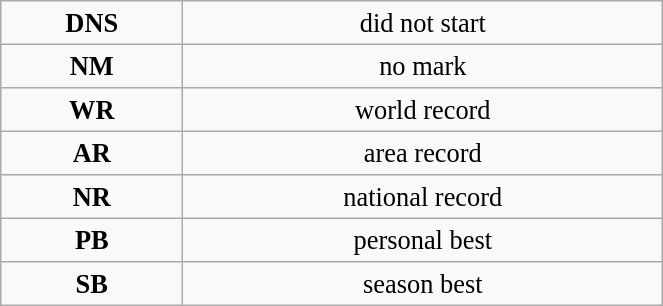<table class="wikitable" style=" text-align:center; font-size:110%;" width="35%">
<tr>
<td><strong>DNS</strong></td>
<td>did not start</td>
</tr>
<tr>
<td><strong>NM</strong></td>
<td>no mark</td>
</tr>
<tr>
<td><strong>WR</strong></td>
<td>world record</td>
</tr>
<tr>
<td><strong>AR</strong></td>
<td>area record</td>
</tr>
<tr>
<td><strong>NR</strong></td>
<td>national record</td>
</tr>
<tr>
<td><strong>PB</strong></td>
<td>personal best</td>
</tr>
<tr>
<td><strong>SB</strong></td>
<td>season best</td>
</tr>
</table>
